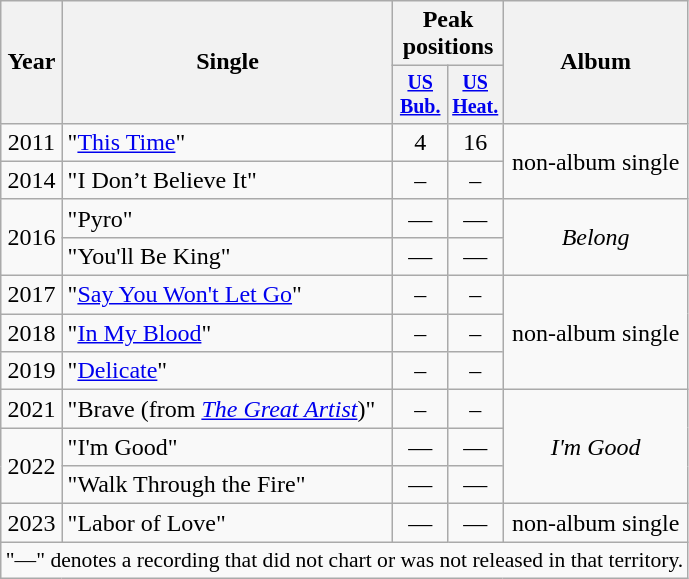<table class="wikitable" style="text-align:center;">
<tr>
<th rowspan="2">Year</th>
<th rowspan="2">Single</th>
<th colspan="2">Peak positions</th>
<th rowspan="2">Album</th>
</tr>
<tr style="font-size:smaller;">
<th width="30"><a href='#'>US<br>Bub.</a><br></th>
<th width="30"><a href='#'>US<br>Heat.</a><br></th>
</tr>
<tr>
<td>2011</td>
<td align="left">"<a href='#'>This Time</a>"</td>
<td>4</td>
<td>16</td>
<td rowspan="2">non-album single</td>
</tr>
<tr>
<td>2014</td>
<td align="left">"I Don’t Believe It"<br></td>
<td>–</td>
<td>–</td>
</tr>
<tr>
<td rowspan="2">2016</td>
<td align="left">"Pyro"</td>
<td>—</td>
<td>—</td>
<td rowspan="2"><em>Belong</em></td>
</tr>
<tr>
<td align="left">"You'll Be King"</td>
<td>—</td>
<td>—</td>
</tr>
<tr>
<td>2017</td>
<td align="left">"<a href='#'>Say You Won't Let Go</a>"<br></td>
<td>–</td>
<td>–</td>
<td rowspan="3">non-album single</td>
</tr>
<tr>
<td>2018</td>
<td align="left">"<a href='#'>In My Blood</a>"<br></td>
<td>–</td>
<td>–</td>
</tr>
<tr>
<td>2019</td>
<td align="left">"<a href='#'>Delicate</a>"<br></td>
<td>–</td>
<td>–</td>
</tr>
<tr>
<td>2021</td>
<td align="left">"Brave (from <em><a href='#'>The Great Artist</a></em>)"<br></td>
<td>–</td>
<td>–</td>
<td rowspan="3"><em>I'm Good</em></td>
</tr>
<tr>
<td rowspan="2">2022</td>
<td align="left">"I'm Good"</td>
<td>—</td>
<td>—</td>
</tr>
<tr>
<td align="left">"Walk Through the Fire"</td>
<td>—</td>
<td>—</td>
</tr>
<tr>
<td>2023</td>
<td align="left">"Labor of Love"</td>
<td>—</td>
<td>—</td>
<td>non-album single</td>
</tr>
<tr>
<td colspan="5" style="font-size:90%">"—" denotes a recording that did not chart or was not released in that territory.</td>
</tr>
</table>
